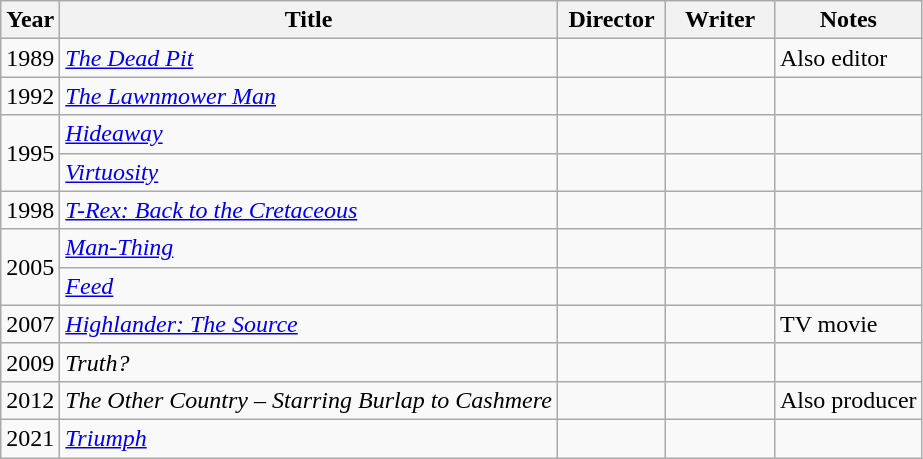<table class="wikitable">
<tr>
<th>Year</th>
<th>Title</th>
<th width=65>Director</th>
<th width=65>Writer</th>
<th>Notes</th>
</tr>
<tr>
<td>1989</td>
<td><em><a href='#'>The Dead Pit</a></em></td>
<td></td>
<td></td>
<td>Also editor</td>
</tr>
<tr>
<td>1992</td>
<td><em><a href='#'>The Lawnmower Man</a></em></td>
<td></td>
<td></td>
<td></td>
</tr>
<tr>
<td rowspan=2>1995</td>
<td><em><a href='#'>Hideaway</a></em></td>
<td></td>
<td></td>
<td></td>
</tr>
<tr>
<td><em><a href='#'>Virtuosity</a></em></td>
<td></td>
<td></td>
<td></td>
</tr>
<tr>
<td>1998</td>
<td><em><a href='#'>T-Rex: Back to the Cretaceous</a></em></td>
<td></td>
<td></td>
<td></td>
</tr>
<tr>
<td rowspan=2>2005</td>
<td><em><a href='#'>Man-Thing</a></em></td>
<td></td>
<td></td>
<td></td>
</tr>
<tr>
<td><em><a href='#'>Feed</a></em></td>
<td></td>
<td></td>
<td></td>
</tr>
<tr>
<td>2007</td>
<td><em><a href='#'>Highlander: The Source</a></em></td>
<td></td>
<td></td>
<td>TV movie</td>
</tr>
<tr>
<td>2009</td>
<td><em>Truth?</em></td>
<td></td>
<td></td>
<td></td>
</tr>
<tr>
<td>2012</td>
<td><em>The Other Country – Starring Burlap to Cashmere</em></td>
<td></td>
<td></td>
<td>Also producer</td>
</tr>
<tr>
<td>2021</td>
<td><em><a href='#'>Triumph</a></em></td>
<td></td>
<td></td>
<td></td>
</tr>
</table>
